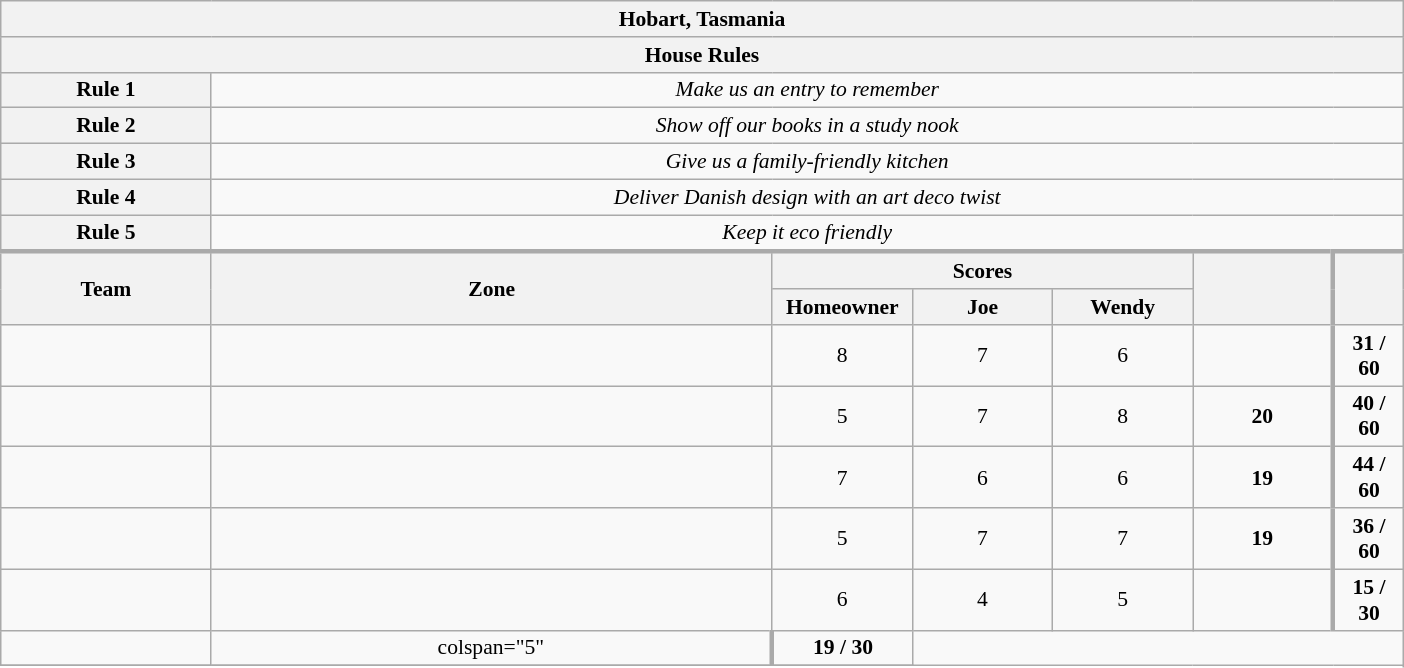<table class="wikitable plainrowheaders" style="text-align:center; font-size:90%; width:65em;">
<tr>
<th colspan="7" >Hobart, Tasmania</th>
</tr>
<tr>
<th colspan="7">House Rules</th>
</tr>
<tr>
<th>Rule 1</th>
<td colspan="6"><em>Make us an entry to remember</em></td>
</tr>
<tr>
<th>Rule 2</th>
<td colspan="6"><em>Show off our books in a study nook</em></td>
</tr>
<tr>
<th>Rule 3</th>
<td colspan="6"><em>Give us a family-friendly kitchen</em></td>
</tr>
<tr>
<th>Rule 4</th>
<td colspan="6"><em>Deliver Danish design with an art deco twist</em></td>
</tr>
<tr>
<th>Rule 5</th>
<td colspan="6"><em>Keep it eco friendly</em></td>
</tr>
<tr style="border-top:3px solid #aaa;">
<th rowspan="2">Team</th>
<th rowspan="2" style="width:40%;">Zone</th>
<th colspan="3" style="width:40%;">Scores</th>
<th rowspan="2" style="width:10%;"></th>
<th rowspan="2" style="width:10%; border-left:3px solid #aaa;"></th>
</tr>
<tr>
<th style="width:10%;">Homeowner</th>
<th style="width:10%;">Joe</th>
<th style="width:10%;">Wendy</th>
</tr>
<tr>
<td style="width:15%;"></td>
<td></td>
<td>8</td>
<td>7</td>
<td>6</td>
<td></td>
<td style="border-left:3px solid #aaa;"><strong>31 / 60</strong></td>
</tr>
<tr>
<td style="width:15%;"></td>
<td></td>
<td>5</td>
<td>7</td>
<td>8</td>
<td><strong>20</strong></td>
<td style="border-left:3px solid #aaa;"><strong>40 / 60</strong></td>
</tr>
<tr>
<td style="width:15%;"></td>
<td></td>
<td>7</td>
<td>6</td>
<td>6</td>
<td><strong>19</strong></td>
<td style="border-left:3px solid #aaa;"><strong>44 / 60</strong></td>
</tr>
<tr>
<td style="width:15%;"></td>
<td></td>
<td>5</td>
<td>7</td>
<td>7</td>
<td><strong>19</strong></td>
<td style="border-left:3px solid #aaa;"><strong>36 / 60</strong></td>
</tr>
<tr>
<td style="width:15%;"></td>
<td></td>
<td>6</td>
<td>4</td>
<td>5</td>
<td></td>
<td style="border-left:3px solid #aaa;"><strong>15 / 30</strong></td>
</tr>
<tr>
<td style="width:15%;"></td>
<td>colspan="5" </td>
<td style="border-left:3px solid #aaa;"><strong>19 / 30</strong></td>
</tr>
<tr>
</tr>
</table>
